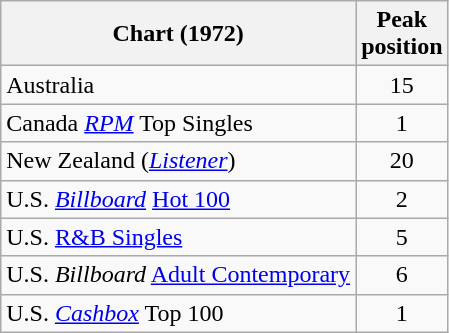<table class="wikitable sortable">
<tr>
<th>Chart (1972)</th>
<th>Peak<br>position</th>
</tr>
<tr>
<td>Australia</td>
<td style="text-align:center;">15</td>
</tr>
<tr>
<td>Canada <a href='#'><em>RPM</em></a> Top Singles</td>
<td style="text-align:center;">1</td>
</tr>
<tr>
<td>New Zealand (<em><a href='#'>Listener</a></em>) </td>
<td style="text-align:center;">20</td>
</tr>
<tr>
<td>U.S. <em><a href='#'>Billboard</a></em> <a href='#'>Hot 100</a></td>
<td style="text-align:center;">2</td>
</tr>
<tr>
<td>U.S. <a href='#'>R&B Singles</a></td>
<td style="text-align:center;">5</td>
</tr>
<tr>
<td>U.S. <em>Billboard</em> <a href='#'>Adult Contemporary</a></td>
<td align="center">6</td>
</tr>
<tr>
<td>U.S. <em><a href='#'>Cashbox</a></em> Top 100</td>
<td style="text-align:center;">1</td>
</tr>
</table>
